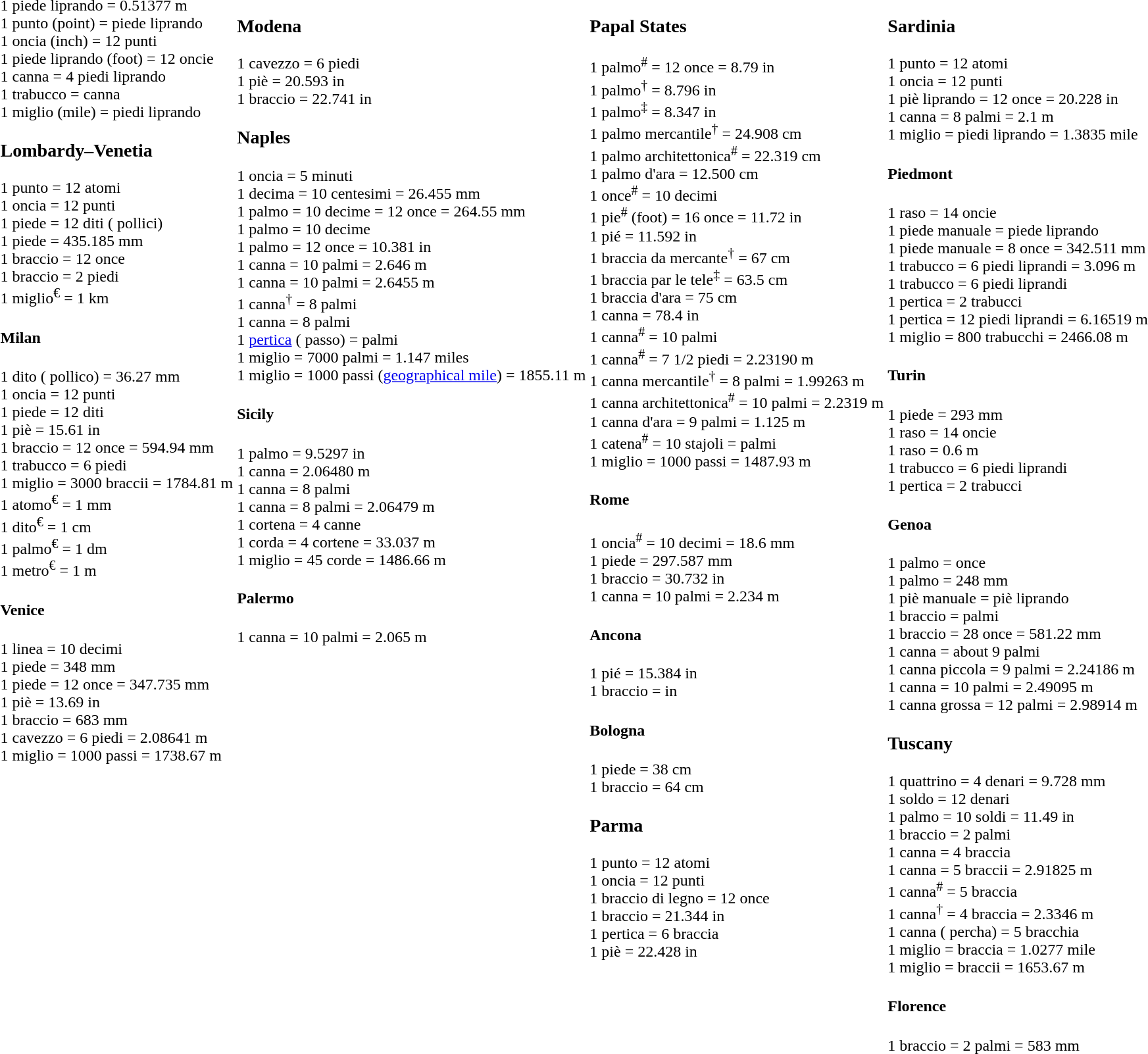<table>
<tr>
<td valign="top"><br>1 piede liprando = 0.51377 m <br>
1 punto (point) =  piede liprando <br>
1 oncia (inch) = 12 punti <br>
1 piede liprando (foot) = 12 oncie <br>
1 canna = 4 piedi liprando <br>
1 trabucco =  canna <br>
1 miglio (mile) =  piedi liprando <h3>Lombardy–Venetia</h3>1 punto = 12 atomi <br>
1 oncia = 12 punti <br>
1 piede = 12 diti ( pollici) <br>
1 piede = 435.185 mm <br>
1 braccio = 12 once <br>
1 braccio = 2 piedi <br>1 miglio<sup>€</sup> = 1 km <h4>Milan</h4>1 dito ( pollico) = 36.27 mm <br>
1 oncia = 12 punti <br>
1 piede = 12 diti <br>
1 piè = 15.61 in <br>
1 braccio = 12 once = 594.94 mm <br>
1 trabucco = 6 piedi <br>
1 miglio = 3000 braccii = 1784.81 m <br>1 atomo<sup>€</sup> = 1 mm <br>
1 dito<sup>€</sup> = 1 cm <br>
1 palmo<sup>€</sup> = 1 dm <br>
1 metro<sup>€</sup> = 1 m <h4>Venice</h4>1 linea = 10 decimi <br>
1 piede = 348 mm <br>
1 piede = 12 once = 347.735 mm <br>
1 piè = 13.69 in <br>
1 braccio = 683 mm <br>
1 cavezzo = 6 piedi = 2.08641 m <br>
1 miglio = 1000 passi = 1738.67 m </td>
<td valign="top"><br><h3>Modena</h3>1 cavezzo = 6 piedi <br>
1 piè = 20.593 in <br>
1 braccio = 22.741 in <h3>Naples</h3>1 oncia = 5 minuti <br>
1 decima = 10 centesimi = 26.455 mm <br>
1 palmo = 10 decime = 12 once = 264.55 mm <br>
1 palmo = 10 decime <br>
1 palmo = 12 once = 10.381 in <br>
1 canna = 10 palmi = 2.646 m <br>
1 canna = 10 palmi = 2.6455 m <br>
1 canna<sup>†</sup> = 8 palmi <br>
1 canna = 8 palmi <br>
1 <a href='#'>pertica</a> ( passo) =  palmi <br>
1 miglio = 7000 palmi = 1.147 miles <br>
1 miglio = 1000 passi (<a href='#'>geographical mile</a>) = 1855.11 m <h4>Sicily</h4>1 palmo = 9.5297 in <br>
1 canna = 2.06480 m <br>
1 canna = 8 palmi <br>
1 canna = 8 palmi = 2.06479 m <br>
1 cortena = 4 canne <br>
1 corda = 4 cortene = 33.037 m <br>
1 miglio = 45 corde = 1486.66 m <h4>Palermo</h4>1 canna = 10 palmi = 2.065 m </td>
<td valign="top"><br><h3>Papal States</h3>1 palmo<sup>#</sup> = 12 once = 8.79 in <br>
1 palmo<sup>†</sup> = 8.796 in <br>
1 palmo<sup>‡</sup> = 8.347 in <br>
1 palmo mercantile<sup>†</sup> = 24.908 cm <br>
1 palmo architettonica<sup>#</sup> = 22.319 cm <br>
1 palmo d'ara = 12.500 cm <br>
1 once<sup>#</sup> = 10 decimi <br>
1 pie<sup>#</sup> (foot) = 16 once = 11.72 in <br>
1 pié = 11.592 in <br>
1 braccia da mercante<sup>†</sup> = 67 cm <br>
1 braccia par le tele<sup>‡</sup> = 63.5 cm <br>
1 braccia d'ara = 75 cm <br>
1 canna = 78.4 in <br>
1 canna<sup>#</sup> = 10 palmi <br>
1 canna<sup>#</sup> = 7 1/2 piedi = 2.23190 m <br>
1 canna mercantile<sup>†</sup> = 8 palmi = 1.99263 m <br>
1 canna architettonica<sup>#</sup> = 10 palmi = 2.2319 m <br>
1 canna d'ara = 9 palmi = 1.125 m <br>
1 catena<sup>#</sup> = 10 stajoli =  palmi <br>
1 miglio = 1000 passi = 1487.93 m <h4>Rome</h4>1 oncia<sup>#</sup> = 10 decimi = 18.6 mm <br>
1 piede = 297.587 mm <br>
1 braccio = 30.732 in <br>
1 canna = 10 palmi = 2.234 m <h4>Ancona</h4>1 pié = 15.384 in <br>
1 braccio =  in <h4>Bologna</h4>1 piede = 38 cm <br>
1 braccio = 64 cm <h3>Parma</h3>1 punto = 12 atomi <br>
1 oncia = 12 punti <br>
1 braccio di legno = 12 once <br>
1 braccio = 21.344 in <br>
1 pertica = 6 braccia <br>
1 piè = 22.428 in </td>
<td valign="top"><br><h3>Sardinia</h3>1 punto = 12 atomi <br>
1 oncia = 12 punti <br>
1 piè liprando = 12 once = 20.228 in <br>
1 canna = 8 palmi = 2.1 m <br>
1 miglio =  piedi liprando = 1.3835 mile <h4>Piedmont</h4>1 raso = 14 oncie <br>
1 piede manuale =  piede liprando <br>
1 piede manuale = 8 once = 342.511 mm <br>
1 trabucco = 6 piedi liprandi = 3.096 m <br>
1 trabucco = 6 piedi liprandi <br>
1 pertica = 2 trabucci <br>
1 pertica = 12 piedi liprandi = 6.16519 m <br>
1 miglio = 800 trabucchi = 2466.08 m <h4>Turin</h4>1 piede = 293 mm <br>
1 raso = 14 oncie <br>
1 raso = 0.6 m <br>
1 trabucco = 6 piedi liprandi <br>
1 pertica = 2 trabucci <h4>Genoa</h4>1 palmo =  once <br>
1 palmo = 248 mm <br>
1 piè manuale =  piè liprando <br>
1 braccio =  palmi <br>
1 braccio = 28 once = 581.22 mm <br>
1 canna = about 9 palmi <br>
1 canna piccola = 9 palmi = 2.24186 m <br>
1 canna = 10 palmi = 2.49095 m <br>
1 canna grossa = 12 palmi = 2.98914 m <h3>Tuscany</h3>1 quattrino = 4 denari = 9.728 mm <br>
1 soldo = 12 denari <br>
1 palmo = 10 soldi = 11.49 in <br>
1 braccio = 2 palmi <br>
1 canna = 4 braccia <br>
1 canna = 5 braccii = 2.91825 m <br>
1 canna<sup>#</sup> = 5 braccia <br>
1 canna<sup>†</sup> = 4 braccia = 2.3346 m <br>
1 canna ( percha) = 5 bracchia <br>
1 miglio =  braccia = 1.0277 mile <br>
1 miglio =  braccii = 1653.67 m <h4>Florence</h4>1 braccio = 2 palmi = 583 mm </td>
</tr>
</table>
